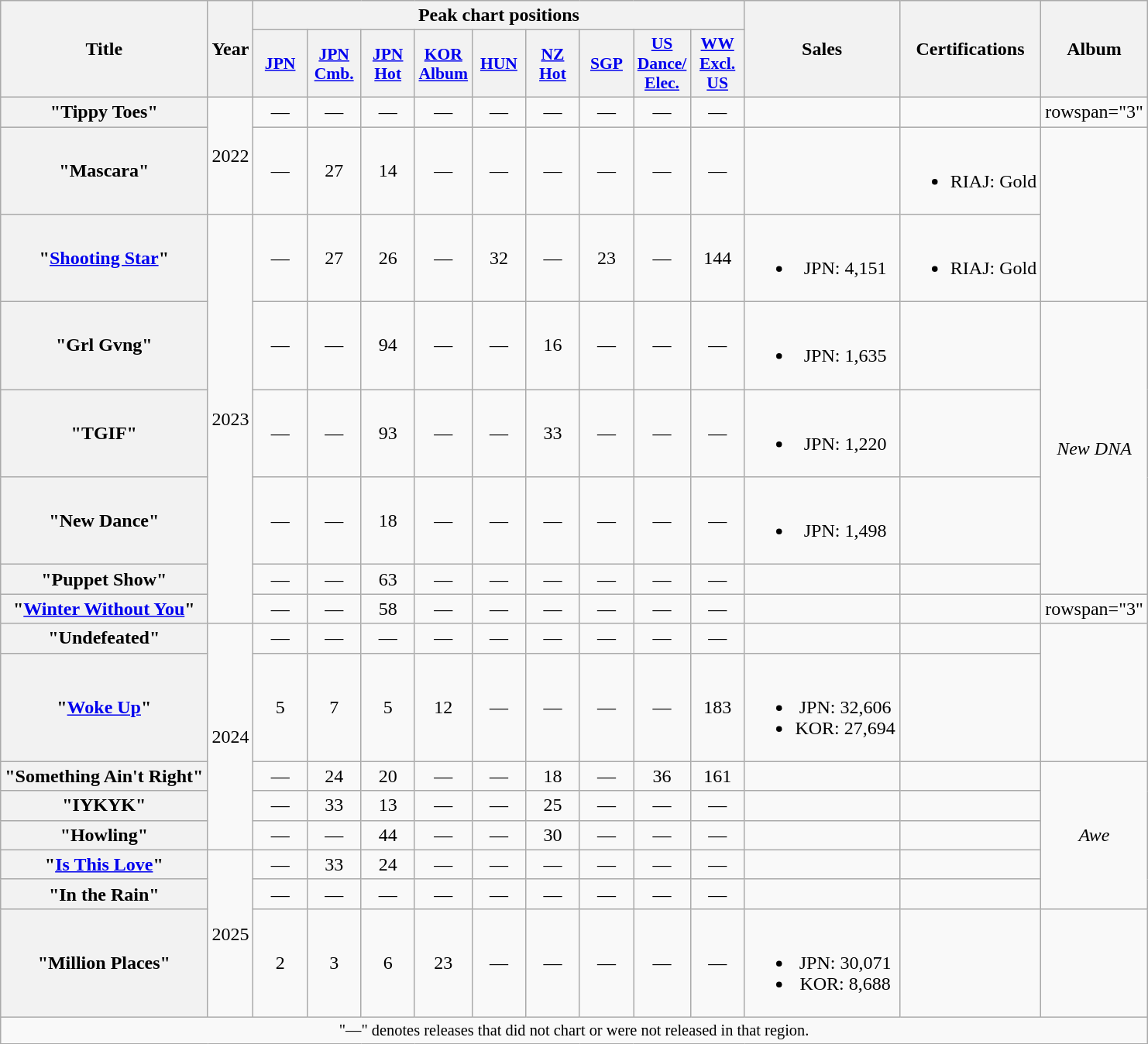<table class="wikitable plainrowheaders" style="text-align:center">
<tr>
<th scope="col" rowspan="2">Title</th>
<th scope="col" rowspan="2">Year</th>
<th scope="col" colspan="9">Peak chart positions</th>
<th scope="col" rowspan="2">Sales</th>
<th scope="col" rowspan="2">Certifications</th>
<th scope="col" rowspan="2">Album</th>
</tr>
<tr>
<th scope="col" style="width:2.75em;font-size:90%"><a href='#'>JPN</a><br></th>
<th scope="col" style="width:2.75em;font-size:90%"><a href='#'>JPN<br>Cmb.</a><br></th>
<th scope="col" style="width:2.75em;font-size:90%"><a href='#'>JPN<br>Hot</a><br></th>
<th scope="col" style="width:2.75em;font-size:90%"><a href='#'>KOR<br>Album</a><br></th>
<th scope="col" style="width:2.75em;font-size:90%"><a href='#'>HUN</a><br></th>
<th scope="col" style="width:2.75em;font-size:90%"><a href='#'>NZ<br>Hot</a><br></th>
<th scope="col" style="width:2.75em;font-size:90%"><a href='#'>SGP</a><br></th>
<th scope="col" style="width:2.75em;font-size:90%"><a href='#'>US<br>Dance/<br>Elec.</a><br></th>
<th scope="col" style="width:2.75em;font-size:90%"><a href='#'>WW<br>Excl.<br>US</a><br></th>
</tr>
<tr>
<th scope="row">"Tippy Toes"</th>
<td rowspan="2">2022</td>
<td>—</td>
<td>—</td>
<td>—</td>
<td>—</td>
<td>—</td>
<td>—</td>
<td>—</td>
<td>—</td>
<td>—</td>
<td></td>
<td></td>
<td>rowspan="3" </td>
</tr>
<tr>
<th scope="row">"Mascara"</th>
<td>—</td>
<td>27</td>
<td>14</td>
<td>—</td>
<td>—</td>
<td>—</td>
<td>—</td>
<td>—</td>
<td>—</td>
<td></td>
<td><br><ul><li>RIAJ: Gold </li></ul></td>
</tr>
<tr>
<th scope="row">"<a href='#'>Shooting Star</a>"</th>
<td rowspan="6">2023</td>
<td>—</td>
<td>27</td>
<td>26</td>
<td>—</td>
<td>32</td>
<td>—</td>
<td>23</td>
<td>—</td>
<td>144</td>
<td><br><ul><li>JPN: 4,151 </li></ul></td>
<td><br><ul><li>RIAJ: Gold </li></ul></td>
</tr>
<tr>
<th scope="row">"Grl Gvng"</th>
<td>—</td>
<td>—</td>
<td>94</td>
<td>—</td>
<td>—</td>
<td>16</td>
<td>—</td>
<td>—</td>
<td>—</td>
<td><br><ul><li>JPN: 1,635 </li></ul></td>
<td></td>
<td rowspan="4"><em>New DNA</em></td>
</tr>
<tr>
<th scope="row">"TGIF"</th>
<td>—</td>
<td>—</td>
<td>93</td>
<td>—</td>
<td>—</td>
<td>33</td>
<td>—</td>
<td>—</td>
<td>—</td>
<td><br><ul><li>JPN: 1,220 </li></ul></td>
<td></td>
</tr>
<tr>
<th scope="row">"New Dance"</th>
<td>—</td>
<td>—</td>
<td>18</td>
<td>—</td>
<td>—</td>
<td>—</td>
<td>—</td>
<td>—</td>
<td>—</td>
<td><br><ul><li>JPN: 1,498 </li></ul></td>
<td></td>
</tr>
<tr>
<th scope="row">"Puppet Show"</th>
<td>—</td>
<td>—</td>
<td>63</td>
<td>—</td>
<td>—</td>
<td>—</td>
<td>—</td>
<td>—</td>
<td>—</td>
<td></td>
<td></td>
</tr>
<tr>
<th scope="row">"<a href='#'>Winter Without You</a>"</th>
<td>—</td>
<td>—</td>
<td>58</td>
<td>—</td>
<td>—</td>
<td>—</td>
<td>—</td>
<td>—</td>
<td>—</td>
<td></td>
<td></td>
<td>rowspan="3" </td>
</tr>
<tr>
<th scope="row">"Undefeated"<br></th>
<td rowspan="5">2024</td>
<td>—</td>
<td>—</td>
<td>—</td>
<td>—</td>
<td>—</td>
<td>—</td>
<td>—</td>
<td>—</td>
<td>—</td>
<td></td>
<td></td>
</tr>
<tr>
<th scope="row">"<a href='#'>Woke Up</a>"</th>
<td>5</td>
<td>7</td>
<td>5</td>
<td>12</td>
<td>—</td>
<td>—</td>
<td>—</td>
<td>—</td>
<td>183</td>
<td><br><ul><li>JPN: 32,606 </li><li>KOR: 27,694</li></ul></td>
<td></td>
</tr>
<tr>
<th scope="row">"Something Ain't Right"</th>
<td>—</td>
<td>24</td>
<td>20</td>
<td>—</td>
<td>—</td>
<td>18</td>
<td>—</td>
<td>36</td>
<td>161</td>
<td></td>
<td></td>
<td rowspan="5"><em>Awe</em></td>
</tr>
<tr>
<th scope="row">"IYKYK"</th>
<td>—</td>
<td>33</td>
<td>13</td>
<td>—</td>
<td>—</td>
<td>25</td>
<td>—</td>
<td>—</td>
<td>—</td>
<td></td>
<td></td>
</tr>
<tr>
<th scope="row">"Howling"</th>
<td>—</td>
<td>—</td>
<td>44</td>
<td>—</td>
<td>—</td>
<td>30</td>
<td>—</td>
<td>—</td>
<td>—</td>
<td></td>
<td></td>
</tr>
<tr>
<th scope="row">"<a href='#'>Is This Love</a>"</th>
<td rowspan="3">2025</td>
<td>—</td>
<td>33</td>
<td>24</td>
<td>—</td>
<td>—</td>
<td>—</td>
<td>—</td>
<td>—</td>
<td>—</td>
<td></td>
<td></td>
</tr>
<tr>
<th scope="row">"In the Rain"</th>
<td>—</td>
<td>—</td>
<td>—</td>
<td>—</td>
<td>—</td>
<td>—</td>
<td>—</td>
<td>—</td>
<td>—</td>
<td></td>
<td></td>
</tr>
<tr>
<th scope="row">"Million Places"</th>
<td>2</td>
<td>3</td>
<td>6</td>
<td>23</td>
<td>—</td>
<td>—</td>
<td>—</td>
<td>—</td>
<td>—</td>
<td><br><ul><li>JPN: 30,071 </li><li>KOR: 8,688</li></ul></td>
<td></td>
<td></td>
</tr>
<tr>
<td colspan="14" style="font-size:85%">"—" denotes releases that did not chart or were not released in that region.</td>
</tr>
</table>
